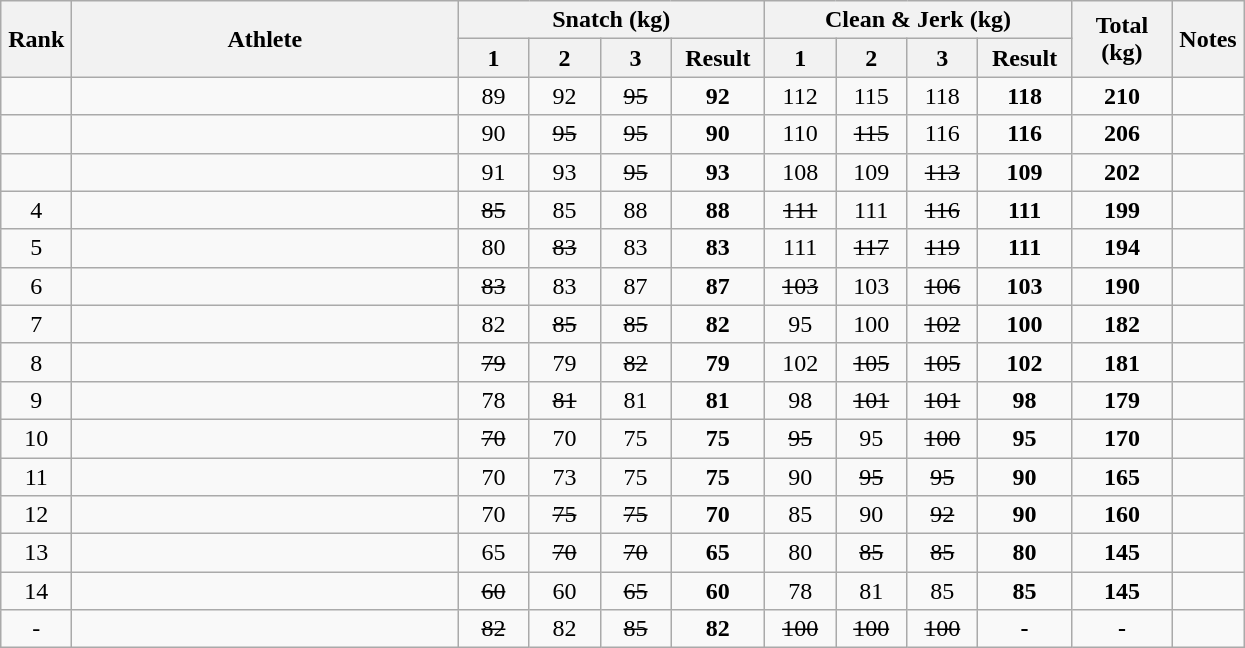<table class="wikitable" style="text-align:center;">
<tr>
<th rowspan=2 width=40>Rank</th>
<th rowspan=2 width=250>Athlete</th>
<th colspan=4>Snatch (kg)</th>
<th colspan=4>Clean & Jerk (kg)</th>
<th rowspan=2 width=60>Total (kg)</th>
<th rowspan=2 width=40>Notes</th>
</tr>
<tr>
<th width=40>1</th>
<th width=40>2</th>
<th width=40>3</th>
<th width=55>Result</th>
<th width=40>1</th>
<th width=40>2</th>
<th width=40>3</th>
<th width=55>Result</th>
</tr>
<tr>
<td></td>
<td style="text-align:left;"></td>
<td>89</td>
<td>92</td>
<td><s>95</s></td>
<td><strong>92</strong></td>
<td>112</td>
<td>115</td>
<td>118</td>
<td><strong>118</strong></td>
<td><strong>210</strong></td>
<td><strong></strong></td>
</tr>
<tr>
<td></td>
<td style="text-align:left;"></td>
<td>90</td>
<td><s>95</s></td>
<td><s>95</s></td>
<td><strong>90</strong></td>
<td>110</td>
<td><s>115</s></td>
<td>116</td>
<td><strong>116</strong></td>
<td><strong>206</strong></td>
<td></td>
</tr>
<tr>
<td></td>
<td style="text-align:left;"></td>
<td>91</td>
<td>93</td>
<td><s>95</s></td>
<td><strong>93</strong></td>
<td>108</td>
<td>109</td>
<td><s>113</s></td>
<td><strong>109</strong></td>
<td><strong>202</strong></td>
<td><strong></strong></td>
</tr>
<tr>
<td>4</td>
<td style="text-align:left;"></td>
<td><s>85</s></td>
<td>85</td>
<td>88</td>
<td><strong>88</strong></td>
<td><s>111</s></td>
<td>111</td>
<td><s>116</s></td>
<td><strong>111</strong></td>
<td><strong>199</strong></td>
<td></td>
</tr>
<tr>
<td>5</td>
<td style="text-align:left;"></td>
<td>80</td>
<td><s>83</s></td>
<td>83</td>
<td><strong>83</strong></td>
<td>111</td>
<td><s>117</s></td>
<td><s>119</s></td>
<td><strong>111</strong></td>
<td><strong>194</strong></td>
<td></td>
</tr>
<tr>
<td>6</td>
<td style="text-align:left;"></td>
<td><s>83</s></td>
<td>83</td>
<td>87</td>
<td><strong>87</strong></td>
<td><s>103</s></td>
<td>103</td>
<td><s>106</s></td>
<td><strong>103</strong></td>
<td><strong>190</strong></td>
<td></td>
</tr>
<tr>
<td>7</td>
<td style="text-align:left;"></td>
<td>82</td>
<td><s>85</s></td>
<td><s>85</s></td>
<td><strong>82</strong></td>
<td>95</td>
<td>100</td>
<td><s>102</s></td>
<td><strong>100</strong></td>
<td><strong>182</strong></td>
<td></td>
</tr>
<tr>
<td>8</td>
<td style="text-align:left;"></td>
<td><s>79</s></td>
<td>79</td>
<td><s>82</s></td>
<td><strong>79</strong></td>
<td>102</td>
<td><s>105</s></td>
<td><s>105</s></td>
<td><strong>102</strong></td>
<td><strong>181</strong></td>
<td></td>
</tr>
<tr>
<td>9</td>
<td style="text-align:left;"></td>
<td>78</td>
<td><s>81</s></td>
<td>81</td>
<td><strong>81</strong></td>
<td>98</td>
<td><s>101</s></td>
<td><s>101</s></td>
<td><strong>98</strong></td>
<td><strong>179</strong></td>
<td></td>
</tr>
<tr>
<td>10</td>
<td style="text-align:left;"></td>
<td><s>70</s></td>
<td>70</td>
<td>75</td>
<td><strong>75</strong></td>
<td><s>95</s></td>
<td>95</td>
<td><s>100</s></td>
<td><strong>95</strong></td>
<td><strong>170</strong></td>
<td></td>
</tr>
<tr>
<td>11</td>
<td style="text-align:left;"></td>
<td>70</td>
<td>73</td>
<td>75</td>
<td><strong>75</strong></td>
<td>90</td>
<td><s>95</s></td>
<td><s>95</s></td>
<td><strong>90</strong></td>
<td><strong>165</strong></td>
<td></td>
</tr>
<tr>
<td>12</td>
<td style="text-align:left;"></td>
<td>70</td>
<td><s>75</s></td>
<td><s>75</s></td>
<td><strong>70</strong></td>
<td>85</td>
<td>90</td>
<td><s>92</s></td>
<td><strong>90</strong></td>
<td><strong>160</strong></td>
<td></td>
</tr>
<tr>
<td>13</td>
<td style="text-align:left;"></td>
<td>65</td>
<td><s>70</s></td>
<td><s>70</s></td>
<td><strong>65</strong></td>
<td>80</td>
<td><s>85</s></td>
<td><s>85</s></td>
<td><strong>80</strong></td>
<td><strong>145</strong></td>
<td></td>
</tr>
<tr>
<td>14</td>
<td style="text-align:left;"></td>
<td><s>60</s></td>
<td>60</td>
<td><s>65</s></td>
<td><strong>60</strong></td>
<td>78</td>
<td>81</td>
<td>85</td>
<td><strong>85</strong></td>
<td><strong>145</strong></td>
<td></td>
</tr>
<tr>
<td>-</td>
<td style="text-align:left;"></td>
<td><s>82</s></td>
<td>82</td>
<td><s>85</s></td>
<td><strong>82</strong></td>
<td><s>100</s></td>
<td><s>100</s></td>
<td><s>100</s></td>
<td><strong>-</strong></td>
<td><strong>-</strong></td>
<td></td>
</tr>
</table>
